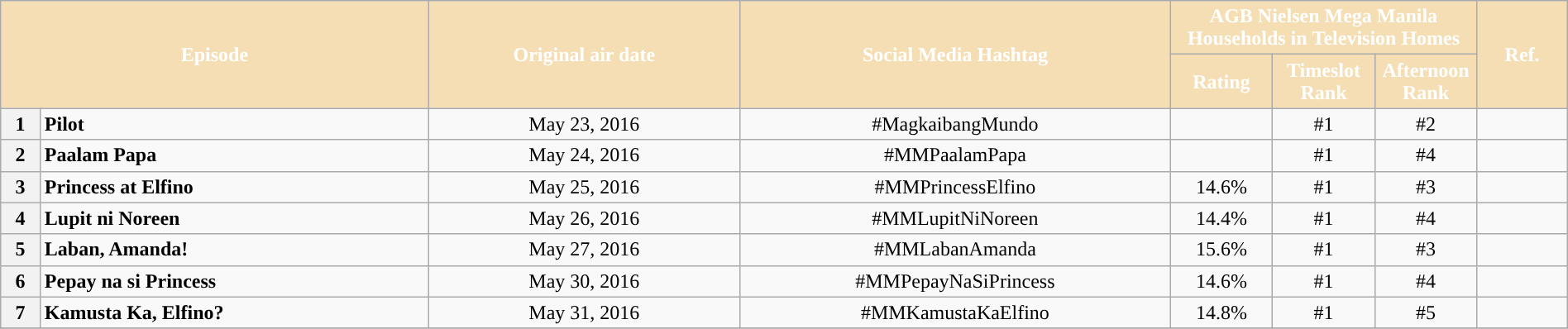<table class="wikitable" style="text-align:center; font-size:100%; line-height:18px;"  width="100%">
<tr>
<th colspan="2" rowspan="2" style="background-color:#F5DEB3; color:#ffffff;">Episode</th>
<th style="background:#F5DEB3; color:white" rowspan="2">Original air date</th>
<th style="background:#F5DEB3; color:white" rowspan="2">Social Media Hashtag</th>
<th style="background-color:#F5DEB3; color:#ffffff;" colspan="3">AGB Nielsen Mega Manila Households in Television Homes</th>
<th rowspan="2" style="background:#F5DEB3; color:white">Ref.</th>
</tr>
<tr style="text-align: center style=">
<th style="background-color:#F5DEB3; width:75px; color:#ffffff;">Rating</th>
<th style="background-color:#F5DEB3; width:75px; color:#ffffff;">Timeslot Rank</th>
<th style="background-color:#F5DEB3; width:75px; color:#ffffff;">Afternoon Rank</th>
</tr>
<tr>
<th>1</th>
<td style="text-align: left;"><strong>Pilot</strong></td>
<td>May 23, 2016</td>
<td>#MagkaibangMundo</td>
<td></td>
<td>#1</td>
<td>#2</td>
<td></td>
</tr>
<tr>
<th>2</th>
<td style="text-align: left;"><strong>Paalam Papa</strong></td>
<td>May 24, 2016</td>
<td>#MMPaalamPapa</td>
<td></td>
<td>#1</td>
<td>#4</td>
<td></td>
</tr>
<tr>
<th>3</th>
<td style="text-align: left;"><strong>Princess at Elfino</strong></td>
<td>May 25, 2016</td>
<td>#MMPrincessElfino</td>
<td>14.6%</td>
<td>#1</td>
<td>#3</td>
<td></td>
</tr>
<tr>
<th>4</th>
<td style="text-align: left;"><strong>Lupit ni Noreen</strong></td>
<td>May 26, 2016</td>
<td>#MMLupitNiNoreen</td>
<td>14.4%</td>
<td>#1</td>
<td>#4</td>
<td></td>
</tr>
<tr>
<th>5</th>
<td style="text-align: left;"><strong>Laban, Amanda!</strong></td>
<td>May 27, 2016</td>
<td>#MMLabanAmanda</td>
<td>15.6%</td>
<td>#1</td>
<td>#3</td>
<td></td>
</tr>
<tr>
<th>6</th>
<td style="text-align: left;"><strong>Pepay na si Princess</strong></td>
<td>May 30, 2016</td>
<td>#MMPepayNaSiPrincess</td>
<td>14.6%</td>
<td>#1</td>
<td>#4</td>
<td></td>
</tr>
<tr>
<th>7</th>
<td style="text-align: left;"><strong>Kamusta Ka, Elfino?</strong></td>
<td>May 31, 2016</td>
<td>#MMKamustaKaElfino</td>
<td>14.8%</td>
<td>#1</td>
<td>#5</td>
<td></td>
</tr>
<tr>
</tr>
</table>
